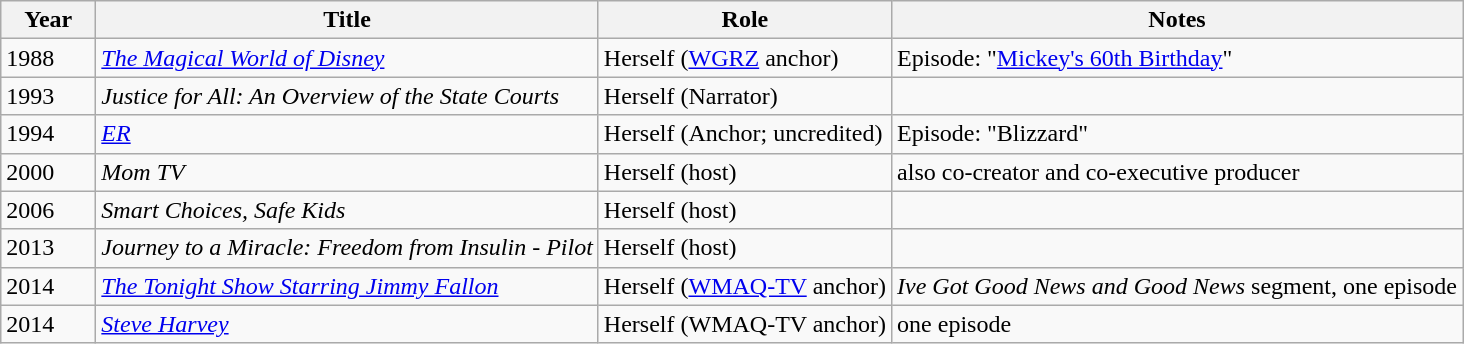<table class="wikitable sortable">
<tr>
<th width="56px">Year</th>
<th>Title</th>
<th>Role</th>
<th class="unsortable">Notes</th>
</tr>
<tr>
<td>1988</td>
<td><em><a href='#'>The Magical World of Disney</a></em></td>
<td>Herself (<a href='#'>WGRZ</a> anchor)</td>
<td>Episode: "<a href='#'>Mickey's 60th Birthday</a>"</td>
</tr>
<tr>
<td>1993</td>
<td><em>Justice for All: An Overview of the State Courts</em></td>
<td>Herself (Narrator)</td>
<td></td>
</tr>
<tr>
<td>1994</td>
<td><em><a href='#'>ER</a></em></td>
<td>Herself (Anchor; uncredited)</td>
<td>Episode: "Blizzard"</td>
</tr>
<tr>
<td>2000</td>
<td><em>Mom TV</em></td>
<td>Herself (host)</td>
<td>also co-creator and co-executive producer</td>
</tr>
<tr>
<td>2006</td>
<td><em>Smart Choices, Safe Kids</em></td>
<td>Herself (host)</td>
<td></td>
</tr>
<tr>
<td>2013</td>
<td><em>Journey to a Miracle: Freedom from Insulin - Pilot</em></td>
<td>Herself (host)</td>
<td></td>
</tr>
<tr>
<td>2014</td>
<td><em><a href='#'>The Tonight Show Starring Jimmy Fallon</a></em></td>
<td>Herself (<a href='#'>WMAQ-TV</a> anchor)</td>
<td><em>Ive Got Good News and Good News</em> segment, one episode</td>
</tr>
<tr>
<td>2014</td>
<td><em><a href='#'>Steve Harvey</a></em></td>
<td>Herself (WMAQ-TV anchor)</td>
<td>one episode</td>
</tr>
</table>
